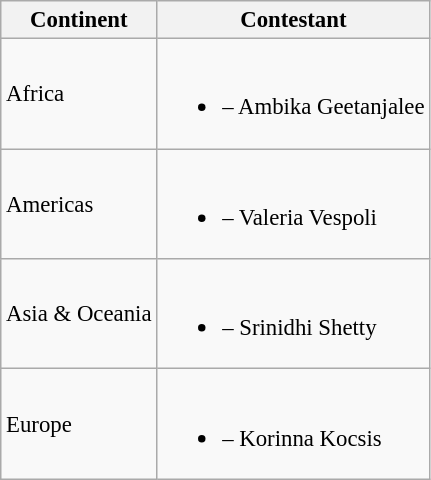<table class="wikitable sortable" style="font-size:95%;">
<tr>
<th>Continent</th>
<th>Contestant</th>
</tr>
<tr>
<td>Africa</td>
<td><br><ul><li> – Ambika Geetanjalee</li></ul></td>
</tr>
<tr>
<td>Americas</td>
<td><br><ul><li> – Valeria Vespoli</li></ul></td>
</tr>
<tr>
<td>Asia & Oceania</td>
<td><br><ul><li> – Srinidhi Shetty</li></ul></td>
</tr>
<tr>
<td>Europe</td>
<td><br><ul><li> – Korinna Kocsis</li></ul></td>
</tr>
</table>
